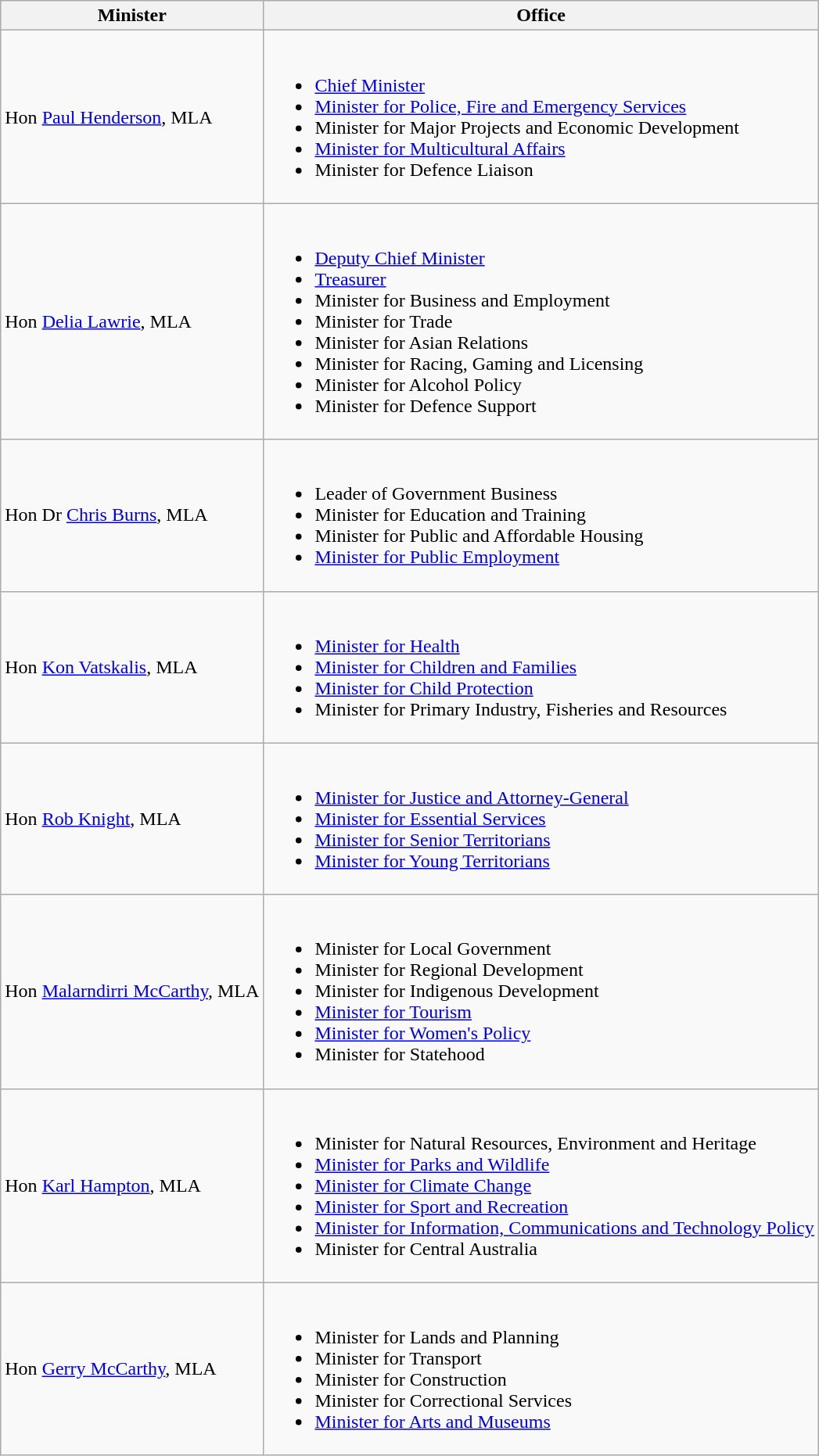<table class="wikitable">
<tr>
<th>Minister</th>
<th>Office</th>
</tr>
<tr>
<td>Hon <a href='#'>Paul Henderson</a>, MLA</td>
<td><br><ul><li><a href='#'>Chief Minister</a></li><li><a href='#'>Minister for Police, Fire and Emergency Services</a></li><li>Minister for Major Projects and Economic Development</li><li><a href='#'>Minister for Multicultural Affairs</a></li><li>Minister for Defence Liaison</li></ul></td>
</tr>
<tr>
<td>Hon <a href='#'>Delia Lawrie</a>, MLA</td>
<td><br><ul><li><a href='#'>Deputy Chief Minister</a></li><li><a href='#'>Treasurer</a></li><li>Minister for Business and Employment</li><li>Minister for Trade</li><li>Minister for Asian Relations</li><li>Minister for Racing, Gaming and Licensing</li><li>Minister for Alcohol Policy</li><li>Minister for Defence Support</li></ul></td>
</tr>
<tr>
<td>Hon Dr <a href='#'>Chris Burns</a>, MLA</td>
<td><br><ul><li>Leader of Government Business</li><li>Minister for Education and Training</li><li>Minister for Public and Affordable Housing</li><li><a href='#'>Minister for Public Employment</a></li></ul></td>
</tr>
<tr>
<td>Hon <a href='#'>Kon Vatskalis</a>, MLA</td>
<td><br><ul><li><a href='#'>Minister for Health</a></li><li><a href='#'>Minister for Children and Families</a></li><li><a href='#'>Minister for Child Protection</a></li><li>Minister for Primary Industry, Fisheries and Resources</li></ul></td>
</tr>
<tr>
<td>Hon <a href='#'>Rob Knight</a>, MLA</td>
<td><br><ul><li><a href='#'>Minister for Justice and Attorney-General</a></li><li><a href='#'>Minister for Essential Services</a></li><li><a href='#'>Minister for Senior Territorians</a></li><li><a href='#'>Minister for Young Territorians</a></li></ul></td>
</tr>
<tr>
<td>Hon <a href='#'>Malarndirri McCarthy</a>, MLA</td>
<td><br><ul><li>Minister for Local Government</li><li>Minister for Regional Development</li><li>Minister for Indigenous Development</li><li><a href='#'>Minister for Tourism</a></li><li><a href='#'>Minister for Women's Policy</a></li><li>Minister for Statehood</li></ul></td>
</tr>
<tr>
<td>Hon <a href='#'>Karl Hampton</a>, MLA</td>
<td><br><ul><li>Minister for Natural Resources, Environment and Heritage</li><li><a href='#'>Minister for Parks and Wildlife</a></li><li><a href='#'>Minister for Climate Change</a></li><li><a href='#'>Minister for Sport and Recreation</a></li><li><a href='#'>Minister for Information, Communications and Technology Policy</a></li><li>Minister for Central Australia</li></ul></td>
</tr>
<tr>
<td>Hon <a href='#'>Gerry McCarthy</a>, MLA</td>
<td><br><ul><li>Minister for Lands and Planning</li><li>Minister for Transport</li><li>Minister for Construction</li><li>Minister for Correctional Services</li><li><a href='#'>Minister for Arts and Museums</a></li></ul></td>
</tr>
</table>
